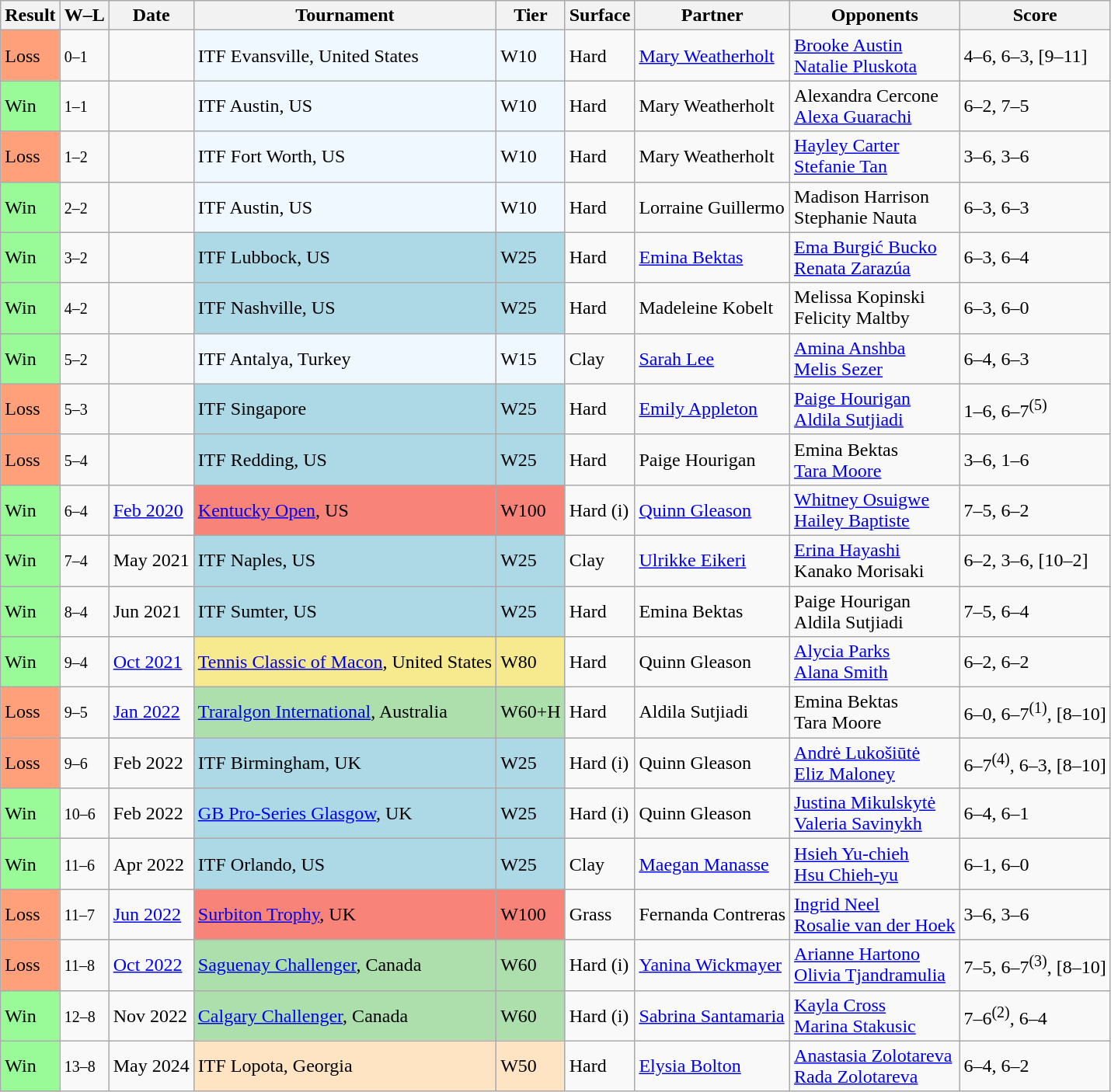<table class="sortable wikitable">
<tr>
<th>Result</th>
<th class="unsortable">W–L</th>
<th>Date</th>
<th>Tournament</th>
<th>Tier</th>
<th>Surface</th>
<th>Partner</th>
<th>Opponents</th>
<th class="unsortable">Score</th>
</tr>
<tr>
<td bgcolor=FFA07A>Loss</td>
<td><small>0–1</small></td>
<td></td>
<td style="background:#f0f8ff;">ITF Evansville, United States</td>
<td style="background:#f0f8ff;">W10</td>
<td>Hard</td>
<td> <a href='#'>Mary Weatherholt</a></td>
<td> <a href='#'>Brooke Austin</a> <br> <a href='#'>Natalie Pluskota</a></td>
<td>4–6, 6–3, [9–11]</td>
</tr>
<tr>
<td bgcolor=98FB98>Win</td>
<td><small>1–1</small></td>
<td></td>
<td style="background:#f0f8ff;">ITF Austin, US</td>
<td style="background:#f0f8ff;">W10</td>
<td>Hard</td>
<td> Mary Weatherholt</td>
<td> Alexandra Cercone <br> <a href='#'>Alexa Guarachi</a></td>
<td>6–2, 7–5</td>
</tr>
<tr>
<td bgcolor=FFA07A>Loss</td>
<td><small>1–2</small></td>
<td></td>
<td style="background:#f0f8ff;">ITF Fort Worth, US</td>
<td style="background:#f0f8ff;">W10</td>
<td>Hard</td>
<td> Mary Weatherholt</td>
<td> <a href='#'>Hayley Carter</a> <br> <a href='#'>Stefanie Tan</a></td>
<td>3–6, 3–6</td>
</tr>
<tr>
<td bgcolor=98FB98>Win</td>
<td><small>2–2</small></td>
<td></td>
<td style="background:#f0f8ff;">ITF Austin, US</td>
<td style="background:#f0f8ff;">W10</td>
<td>Hard</td>
<td> Lorraine Guillermo</td>
<td> Madison Harrison <br> Stephanie Nauta</td>
<td>6–3, 6–3</td>
</tr>
<tr>
<td bgcolor=98FB98>Win</td>
<td><small>3–2</small></td>
<td></td>
<td style="background:lightblue;">ITF Lubbock, US</td>
<td style="background:lightblue;">W25</td>
<td>Hard</td>
<td> <a href='#'>Emina Bektas</a></td>
<td> <a href='#'>Ema Burgić Bucko</a> <br> <a href='#'>Renata Zarazúa</a></td>
<td>6–3, 6–4</td>
</tr>
<tr>
<td bgcolor=98FB98>Win</td>
<td><small>4–2</small></td>
<td></td>
<td style="background:lightblue;">ITF Nashville, US</td>
<td style="background:lightblue;">W25</td>
<td>Hard</td>
<td> Madeleine Kobelt</td>
<td> Melissa Kopinski <br> Felicity Maltby</td>
<td>6–3, 6–0</td>
</tr>
<tr>
<td bgcolor=98FB98>Win</td>
<td><small>5–2</small></td>
<td></td>
<td style="background:#f0f8ff;">ITF Antalya, Turkey</td>
<td style="background:#f0f8ff;">W15</td>
<td>Clay</td>
<td> <a href='#'>Sarah Lee</a></td>
<td> <a href='#'>Amina Anshba</a> <br> <a href='#'>Melis Sezer</a></td>
<td>6–4, 6–3</td>
</tr>
<tr>
<td bgcolor=FFA07A>Loss</td>
<td><small>5–3</small></td>
<td></td>
<td style="background:lightblue;">ITF Singapore</td>
<td style="background:lightblue;">W25</td>
<td>Hard</td>
<td> <a href='#'>Emily Appleton</a></td>
<td> <a href='#'>Paige Hourigan</a> <br> <a href='#'>Aldila Sutjiadi</a></td>
<td>1–6, 6–7<sup>(5)</sup></td>
</tr>
<tr>
<td bgcolor=FFA07A>Loss</td>
<td><small>5–4</small></td>
<td></td>
<td style="background:lightblue;">ITF Redding, US</td>
<td style="background:lightblue;">W25</td>
<td>Hard</td>
<td> Paige Hourigan</td>
<td> Emina Bektas <br> <a href='#'>Tara Moore</a></td>
<td>3–6, 1–6</td>
</tr>
<tr>
<td style="background:#98FB98;">Win</td>
<td><small>6–4</small></td>
<td><a href='#'>Feb 2020</a></td>
<td style="background:#f88379;"><a href='#'>Kentucky Open</a>, US</td>
<td style="background:#f88379;">W100</td>
<td>Hard (i)</td>
<td> <a href='#'>Quinn Gleason</a></td>
<td> <a href='#'>Whitney Osuigwe</a> <br> <a href='#'>Hailey Baptiste</a></td>
<td>7–5, 6–2</td>
</tr>
<tr>
<td style="background:#98FB98;">Win</td>
<td><small>7–4</small></td>
<td>May 2021</td>
<td style="background:lightblue;">ITF Naples, US</td>
<td style="background:lightblue;">W25</td>
<td>Clay</td>
<td> <a href='#'>Ulrikke Eikeri</a></td>
<td> <a href='#'>Erina Hayashi</a> <br> Kanako Morisaki</td>
<td>6–2, 3–6, [10–2]</td>
</tr>
<tr>
<td style="background:#98FB98;">Win</td>
<td><small>8–4</small></td>
<td>Jun 2021</td>
<td style="background:lightblue;">ITF Sumter, US</td>
<td style="background:lightblue;">W25</td>
<td>Hard</td>
<td> Emina Bektas</td>
<td> Paige Hourigan <br> Aldila Sutjiadi</td>
<td>7–5, 6–4</td>
</tr>
<tr>
<td style="background:#98FB98;">Win</td>
<td><small>9–4</small></td>
<td><a href='#'>Oct 2021</a></td>
<td style="background:#f7e98e;"><a href='#'>Tennis Classic of Macon</a>, United States</td>
<td style="background:#f7e98e;">W80</td>
<td>Hard</td>
<td> Quinn Gleason</td>
<td> <a href='#'>Alycia Parks</a> <br>  <a href='#'>Alana Smith</a></td>
<td>6–2, 6–2</td>
</tr>
<tr>
<td bgcolor=ffa07a>Loss</td>
<td><small>9–5</small></td>
<td><a href='#'>Jan 2022</a></td>
<td bgcolor=addfad><a href='#'>Traralgon International</a>, Australia</td>
<td bgcolor=addfad>W60+H</td>
<td>Hard</td>
<td> Aldila Sutjiadi</td>
<td> Emina Bektas <br> Tara Moore</td>
<td>6–0, 6–7<sup>(1)</sup>, [8–10]</td>
</tr>
<tr>
<td bgcolor=ffa07a>Loss</td>
<td><small>9–6</small></td>
<td>Feb 2022</td>
<td style="background:lightblue;">ITF Birmingham, UK</td>
<td style="background:lightblue;">W25</td>
<td>Hard (i)</td>
<td> Quinn Gleason</td>
<td> <a href='#'>Andrė Lukošiūtė</a> <br> <a href='#'>Eliz Maloney</a></td>
<td>6–7<sup>(4)</sup>, 6–3, [8–10]</td>
</tr>
<tr>
<td bgcolor=98FB98>Win</td>
<td><small>10–6</small></td>
<td>Feb 2022</td>
<td style="background:lightblue;"><a href='#'>GB Pro-Series Glasgow</a>, UK</td>
<td style="background:lightblue;">W25</td>
<td>Hard (i)</td>
<td> Quinn Gleason</td>
<td> <a href='#'>Justina Mikulskytė</a> <br> <a href='#'>Valeria Savinykh</a></td>
<td>6–4, 6–1</td>
</tr>
<tr>
<td bgcolor=98FB98>Win</td>
<td><small>11–6</small></td>
<td>Apr 2022</td>
<td style="background:lightblue;">ITF Orlando, US</td>
<td style="background:lightblue;">W25</td>
<td>Clay</td>
<td> <a href='#'>Maegan Manasse</a></td>
<td> <a href='#'>Hsieh Yu-chieh</a> <br> <a href='#'>Hsu Chieh-yu</a></td>
<td>6–1, 6–0</td>
</tr>
<tr>
<td bgcolor=FFA07A>Loss</td>
<td><small>11–7</small></td>
<td><a href='#'>Jun 2022</a></td>
<td bgcolor=f88379><a href='#'>Surbiton Trophy</a>, UK</td>
<td bgcolor=f88379>W100</td>
<td>Grass</td>
<td> Fernanda Contreras</td>
<td> <a href='#'>Ingrid Neel</a> <br> <a href='#'>Rosalie van der Hoek</a></td>
<td>3–6, 3–6</td>
</tr>
<tr>
<td bgcolor=#ffa07a>Loss</td>
<td><small>11–8</small></td>
<td><a href='#'>Oct 2022</a></td>
<td style="background:#addfad;"><a href='#'>Saguenay Challenger</a>, Canada</td>
<td style="background:#addfad;">W60</td>
<td>Hard (i)</td>
<td> <a href='#'>Yanina Wickmayer</a></td>
<td> <a href='#'>Arianne Hartono</a> <br> <a href='#'>Olivia Tjandramulia</a></td>
<td>7–5, 6–7<sup>(3)</sup>, [8–10]</td>
</tr>
<tr>
<td bgcolor=98FB98>Win</td>
<td><small>12–8</small></td>
<td>Nov 2022</td>
<td style="background:#addfad;"><a href='#'>Calgary Challenger</a>, Canada</td>
<td style="background:#addfad;">W60</td>
<td>Hard (i)</td>
<td> <a href='#'>Sabrina Santamaria</a></td>
<td> <a href='#'>Kayla Cross</a> <br> <a href='#'>Marina Stakusic</a></td>
<td>7–6<sup>(2)</sup>, 6–4</td>
</tr>
<tr>
<td style="background:#98FB98;">Win</td>
<td><small>13–8</small></td>
<td>May 2024</td>
<td style="background:#ffe4c4;">ITF Lopota, Georgia</td>
<td style="background:#ffe4c4;">W50</td>
<td>Hard</td>
<td> <a href='#'>Elysia Bolton</a></td>
<td> <a href='#'>Anastasia Zolotareva</a> <br> <a href='#'>Rada Zolotareva</a></td>
<td>6–4, 6–2</td>
</tr>
</table>
